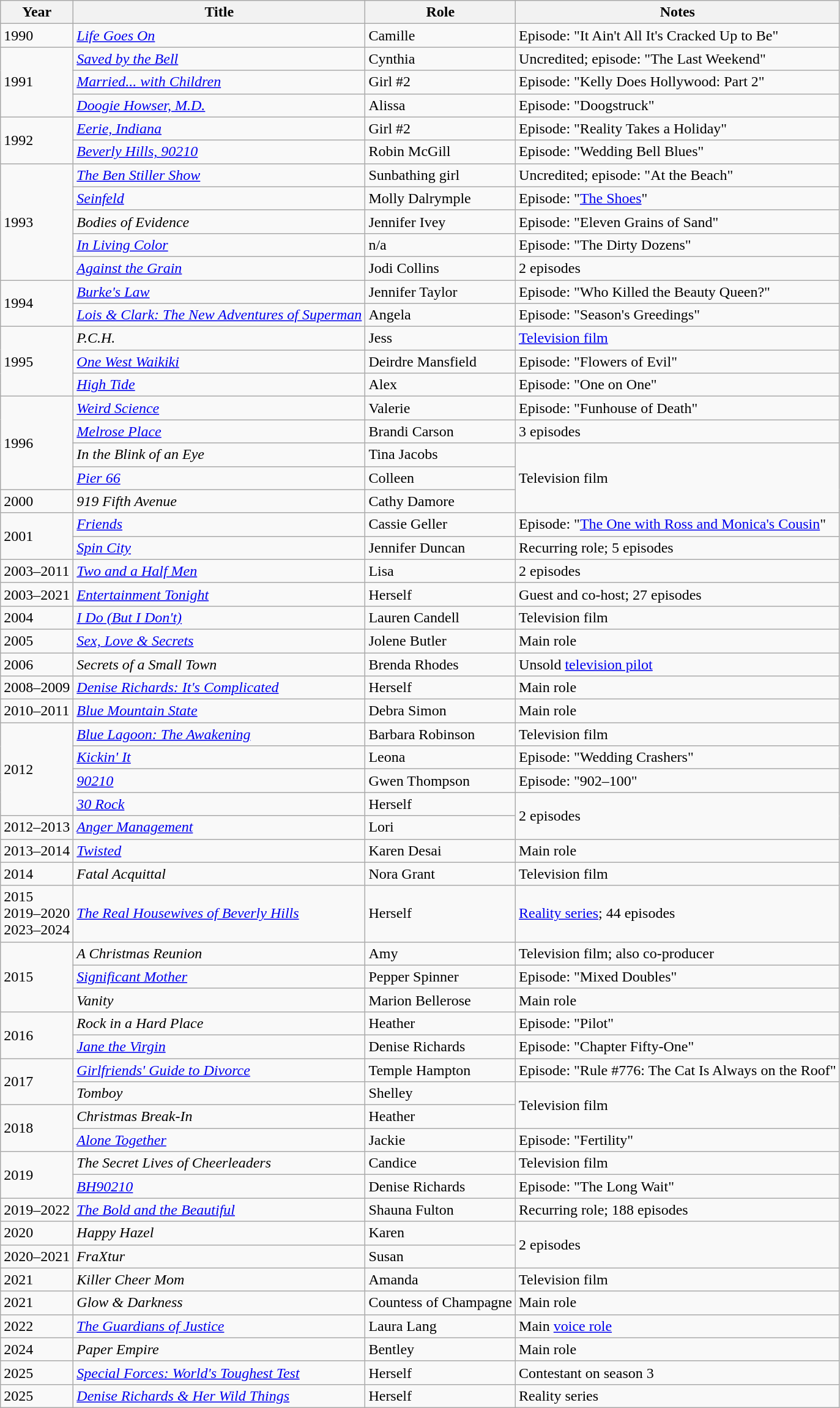<table class="wikitable sortable">
<tr>
<th>Year</th>
<th>Title</th>
<th>Role</th>
<th class="unsortable">Notes</th>
</tr>
<tr>
<td>1990</td>
<td><em><a href='#'>Life Goes On</a></em></td>
<td>Camille</td>
<td>Episode: "It Ain't All It's Cracked Up to Be"</td>
</tr>
<tr>
<td rowspan=3>1991</td>
<td><em><a href='#'>Saved by the Bell</a></em></td>
<td>Cynthia</td>
<td>Uncredited; episode: "The Last Weekend"</td>
</tr>
<tr>
<td><em><a href='#'>Married... with Children</a></em></td>
<td>Girl #2</td>
<td>Episode: "Kelly Does Hollywood: Part 2"</td>
</tr>
<tr>
<td><em><a href='#'>Doogie Howser, M.D.</a></em></td>
<td>Alissa</td>
<td>Episode: "Doogstruck"</td>
</tr>
<tr>
<td rowspan=2>1992</td>
<td><em><a href='#'>Eerie, Indiana</a></em></td>
<td>Girl #2</td>
<td>Episode: "Reality Takes a Holiday"</td>
</tr>
<tr>
<td><em><a href='#'>Beverly Hills, 90210</a></em></td>
<td>Robin McGill</td>
<td>Episode: "Wedding Bell Blues"</td>
</tr>
<tr>
<td rowspan=5>1993</td>
<td><em><a href='#'>The Ben Stiller Show</a></em></td>
<td>Sunbathing girl</td>
<td>Uncredited; episode: "At the Beach"</td>
</tr>
<tr>
<td><em><a href='#'>Seinfeld</a></em></td>
<td>Molly Dalrymple</td>
<td>Episode: "<a href='#'>The Shoes</a>"</td>
</tr>
<tr>
<td><em>Bodies of Evidence</em></td>
<td>Jennifer Ivey</td>
<td>Episode: "Eleven Grains of Sand"</td>
</tr>
<tr>
<td><em><a href='#'>In Living Color</a></em></td>
<td>n/a</td>
<td>Episode: "The Dirty Dozens"</td>
</tr>
<tr>
<td><em><a href='#'>Against the Grain</a></em></td>
<td>Jodi Collins</td>
<td>2 episodes</td>
</tr>
<tr>
<td rowspan=2>1994</td>
<td><em><a href='#'>Burke's Law</a></em></td>
<td>Jennifer Taylor</td>
<td>Episode: "Who Killed the Beauty Queen?"</td>
</tr>
<tr>
<td><em><a href='#'>Lois & Clark: The New Adventures of Superman</a></em></td>
<td>Angela</td>
<td>Episode: "Season's Greedings"</td>
</tr>
<tr>
<td rowspan=3>1995</td>
<td><em>P.C.H.</em></td>
<td>Jess</td>
<td><a href='#'>Television film</a></td>
</tr>
<tr>
<td><em><a href='#'>One West Waikiki</a></em></td>
<td>Deirdre Mansfield</td>
<td>Episode: "Flowers of Evil"</td>
</tr>
<tr>
<td><em><a href='#'>High Tide</a></em></td>
<td>Alex</td>
<td>Episode: "One on One"</td>
</tr>
<tr>
<td rowspan=4>1996</td>
<td><em><a href='#'>Weird Science</a></em></td>
<td>Valerie</td>
<td>Episode: "Funhouse of Death"</td>
</tr>
<tr>
<td><em><a href='#'>Melrose Place</a></em></td>
<td>Brandi Carson</td>
<td>3 episodes</td>
</tr>
<tr>
<td><em>In the Blink of an Eye</em></td>
<td>Tina Jacobs</td>
<td rowspan=3>Television film</td>
</tr>
<tr>
<td><em><a href='#'>Pier 66</a></em></td>
<td>Colleen</td>
</tr>
<tr>
<td>2000</td>
<td><em>919 Fifth Avenue</em></td>
<td>Cathy Damore</td>
</tr>
<tr>
<td rowspan=2>2001</td>
<td><em><a href='#'>Friends</a></em></td>
<td>Cassie Geller</td>
<td>Episode: "<a href='#'>The One with Ross and Monica's Cousin</a>"</td>
</tr>
<tr>
<td><em><a href='#'>Spin City</a></em></td>
<td>Jennifer Duncan</td>
<td>Recurring role; 5 episodes</td>
</tr>
<tr>
<td>2003–2011</td>
<td><em><a href='#'>Two and a Half Men</a></em></td>
<td>Lisa</td>
<td>2 episodes</td>
</tr>
<tr>
<td>2003–2021</td>
<td><em><a href='#'>Entertainment Tonight</a></em></td>
<td>Herself</td>
<td>Guest and co-host; 27 episodes</td>
</tr>
<tr>
<td>2004</td>
<td><em><a href='#'>I Do (But I Don't)</a></em></td>
<td>Lauren Candell</td>
<td>Television film</td>
</tr>
<tr>
<td>2005</td>
<td><em><a href='#'>Sex, Love & Secrets</a></em></td>
<td>Jolene Butler</td>
<td>Main role</td>
</tr>
<tr>
<td>2006</td>
<td><em>Secrets of a Small Town</em></td>
<td>Brenda Rhodes</td>
<td>Unsold <a href='#'>television pilot</a></td>
</tr>
<tr>
<td>2008–2009</td>
<td><em><a href='#'>Denise Richards: It's Complicated</a></em></td>
<td>Herself</td>
<td>Main role</td>
</tr>
<tr>
<td>2010–2011</td>
<td><em><a href='#'>Blue Mountain State</a></em></td>
<td>Debra Simon</td>
<td>Main role</td>
</tr>
<tr>
<td rowspan=4>2012</td>
<td><em><a href='#'>Blue Lagoon: The Awakening</a></em></td>
<td>Barbara Robinson</td>
<td>Television film</td>
</tr>
<tr>
<td><em><a href='#'>Kickin' It</a></em></td>
<td>Leona</td>
<td>Episode: "Wedding Crashers"</td>
</tr>
<tr>
<td><em><a href='#'>90210</a></em></td>
<td>Gwen Thompson</td>
<td>Episode: "902–100"</td>
</tr>
<tr>
<td><em><a href='#'>30 Rock</a></em></td>
<td>Herself</td>
<td rowspan=2>2 episodes</td>
</tr>
<tr>
<td>2012–2013</td>
<td><em><a href='#'>Anger Management</a></em></td>
<td>Lori</td>
</tr>
<tr>
<td>2013–2014</td>
<td><em><a href='#'>Twisted</a></em></td>
<td>Karen Desai</td>
<td>Main role</td>
</tr>
<tr>
<td>2014</td>
<td><em>Fatal Acquittal</em></td>
<td>Nora Grant</td>
<td>Television film</td>
</tr>
<tr>
<td>2015<br>2019–2020<br>2023–2024</td>
<td><em><a href='#'>The Real Housewives of Beverly Hills</a></em></td>
<td>Herself</td>
<td><a href='#'>Reality series</a>; 44 episodes</td>
</tr>
<tr>
<td rowspan=3>2015</td>
<td><em>A Christmas Reunion</em></td>
<td>Amy</td>
<td>Television film; also co-producer</td>
</tr>
<tr>
<td><em><a href='#'>Significant Mother</a></em></td>
<td>Pepper Spinner</td>
<td>Episode: "Mixed Doubles"</td>
</tr>
<tr>
<td><em>Vanity</em></td>
<td>Marion Bellerose</td>
<td>Main role</td>
</tr>
<tr>
<td rowspan=2>2016</td>
<td><em>Rock in a Hard Place</em></td>
<td>Heather</td>
<td>Episode: "Pilot"</td>
</tr>
<tr>
<td><em><a href='#'>Jane the Virgin</a></em></td>
<td>Denise Richards</td>
<td>Episode: "Chapter Fifty-One"</td>
</tr>
<tr>
<td rowspan=2>2017</td>
<td><em><a href='#'>Girlfriends' Guide to Divorce</a></em></td>
<td>Temple Hampton</td>
<td>Episode: "Rule #776: The Cat Is Always on the Roof"</td>
</tr>
<tr>
<td><em>Tomboy</em></td>
<td>Shelley</td>
<td rowspan=2>Television film</td>
</tr>
<tr>
<td rowspan=2>2018</td>
<td><em>Christmas Break-In</em></td>
<td>Heather</td>
</tr>
<tr>
<td><em><a href='#'>Alone Together</a></em></td>
<td>Jackie</td>
<td>Episode: "Fertility"</td>
</tr>
<tr>
<td rowspan=2>2019</td>
<td><em>The Secret Lives of Cheerleaders</em></td>
<td>Candice</td>
<td>Television film</td>
</tr>
<tr>
<td><em><a href='#'>BH90210</a></em></td>
<td>Denise Richards</td>
<td>Episode: "The Long Wait"</td>
</tr>
<tr>
<td>2019–2022</td>
<td><em><a href='#'>The Bold and the Beautiful</a></em></td>
<td>Shauna Fulton</td>
<td>Recurring role; 188 episodes</td>
</tr>
<tr>
<td>2020</td>
<td><em>Happy Hazel</em></td>
<td>Karen</td>
<td rowspan=2>2 episodes</td>
</tr>
<tr>
<td>2020–2021</td>
<td><em>FraXtur</em></td>
<td>Susan</td>
</tr>
<tr>
<td>2021</td>
<td><em>Killer Cheer Mom</em></td>
<td>Amanda</td>
<td>Television film</td>
</tr>
<tr>
<td>2021</td>
<td><em>Glow & Darkness</em></td>
<td>Countess of Champagne</td>
<td>Main role</td>
</tr>
<tr>
<td>2022</td>
<td><em><a href='#'>The Guardians of Justice</a></em></td>
<td>Laura Lang</td>
<td>Main <a href='#'>voice role</a></td>
</tr>
<tr>
<td>2024</td>
<td><em>Paper Empire</em></td>
<td>Bentley</td>
<td>Main role</td>
</tr>
<tr>
<td>2025</td>
<td><em><a href='#'>Special Forces: World's Toughest Test</a></em></td>
<td>Herself</td>
<td>Contestant on season 3</td>
</tr>
<tr>
<td>2025</td>
<td><em><a href='#'>Denise Richards & Her Wild Things</a></em></td>
<td>Herself</td>
<td>Reality series</td>
</tr>
</table>
